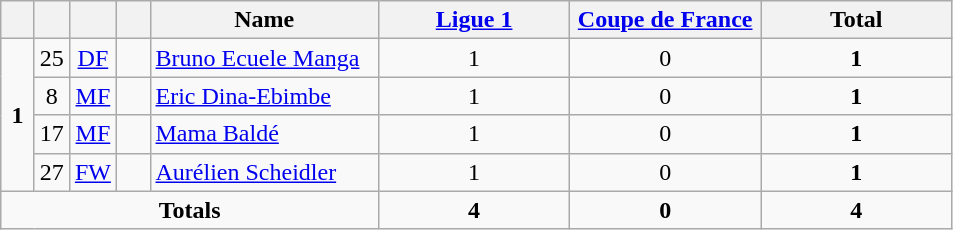<table class="wikitable" style="text-align:center">
<tr>
<th width=15></th>
<th width=15></th>
<th width=15></th>
<th width=15></th>
<th width=145>Name</th>
<th width=120><a href='#'>Ligue 1</a></th>
<th width=120><a href='#'>Coupe de France</a></th>
<th width=120>Total</th>
</tr>
<tr>
<td rowspan=4><strong>1</strong></td>
<td>25</td>
<td><a href='#'>DF</a></td>
<td></td>
<td align=left><a href='#'>Bruno Ecuele Manga</a></td>
<td>1</td>
<td>0</td>
<td><strong>1</strong></td>
</tr>
<tr>
<td>8</td>
<td><a href='#'>MF</a></td>
<td></td>
<td align=left><a href='#'>Eric Dina-Ebimbe</a></td>
<td>1</td>
<td>0</td>
<td><strong>1</strong></td>
</tr>
<tr>
<td>17</td>
<td><a href='#'>MF</a></td>
<td></td>
<td align=left><a href='#'>Mama Baldé</a></td>
<td>1</td>
<td>0</td>
<td><strong>1</strong></td>
</tr>
<tr>
<td>27</td>
<td><a href='#'>FW</a></td>
<td></td>
<td align=left><a href='#'>Aurélien Scheidler</a></td>
<td>1</td>
<td>0</td>
<td><strong>1</strong></td>
</tr>
<tr>
<td colspan=5><strong>Totals</strong></td>
<td><strong>4</strong></td>
<td><strong>0</strong></td>
<td><strong>4</strong></td>
</tr>
</table>
